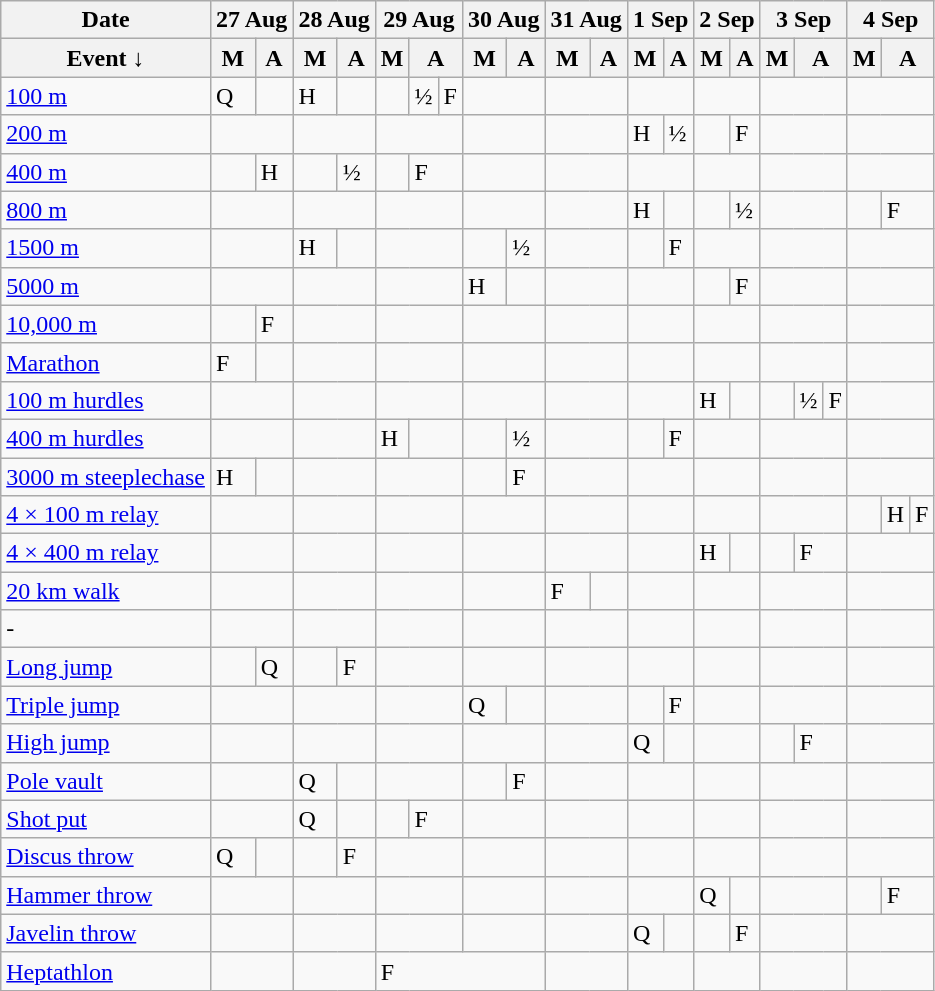<table class="wikitable athletics-schedule">
<tr>
<th>Date</th>
<th colspan="2">27 Aug</th>
<th colspan="2">28 Aug</th>
<th colspan="3">29 Aug</th>
<th colspan="2">30 Aug</th>
<th colspan="2">31 Aug</th>
<th colspan="2">1 Sep</th>
<th colspan="2">2 Sep</th>
<th colspan="3">3 Sep</th>
<th colspan="3">4 Sep</th>
</tr>
<tr>
<th>Event ↓</th>
<th>M</th>
<th>A</th>
<th>M</th>
<th>A</th>
<th>M</th>
<th colspan="2">A</th>
<th>M</th>
<th>A</th>
<th>M</th>
<th>A</th>
<th>M</th>
<th>A</th>
<th>M</th>
<th>A</th>
<th>M</th>
<th colspan="2">A</th>
<th>M</th>
<th colspan="2">A</th>
</tr>
<tr>
<td class="event"><a href='#'>100 m</a></td>
<td class="qualifiers">Q</td>
<td></td>
<td class="heats">H</td>
<td></td>
<td></td>
<td class="semifinals">½</td>
<td class="final">F</td>
<td colspan="2"></td>
<td colspan="2"></td>
<td colspan="2"></td>
<td colspan="2"></td>
<td colspan="3"></td>
<td colspan="3"></td>
</tr>
<tr>
<td class="event"><a href='#'>200 m</a></td>
<td colspan="2"></td>
<td colspan="2"></td>
<td colspan="3"></td>
<td colspan="2"></td>
<td colspan="2"></td>
<td class="heats">H</td>
<td class="semifinals">½</td>
<td></td>
<td class="final">F</td>
<td colspan="3"></td>
<td colspan="3"></td>
</tr>
<tr>
<td class="event"><a href='#'>400 m</a></td>
<td></td>
<td class="heats">H</td>
<td></td>
<td class="semifinals">½</td>
<td></td>
<td class="final" colspan="2">F</td>
<td colspan="2"></td>
<td colspan="2"></td>
<td colspan="2"></td>
<td colspan="2"></td>
<td colspan="3"></td>
<td colspan="3"></td>
</tr>
<tr>
<td class="event"><a href='#'>800 m</a></td>
<td colspan="2"></td>
<td colspan="2"></td>
<td colspan="3"></td>
<td colspan="2"></td>
<td colspan="2"></td>
<td class="heats">H</td>
<td></td>
<td></td>
<td class="semifinals">½</td>
<td colspan="3"></td>
<td></td>
<td class="final" colspan="2">F</td>
</tr>
<tr>
<td class="event"><a href='#'>1500 m</a></td>
<td colspan="2"></td>
<td class="heats">H</td>
<td></td>
<td colspan="3"></td>
<td></td>
<td class="semifinals">½</td>
<td colspan="2"></td>
<td></td>
<td class="final">F</td>
<td colspan="2"></td>
<td colspan="3"></td>
<td colspan="3"></td>
</tr>
<tr>
<td class="event"><a href='#'>5000 m</a></td>
<td colspan="2"></td>
<td colspan="2"></td>
<td colspan="3"></td>
<td class="heats">H</td>
<td></td>
<td colspan="2"></td>
<td colspan="2"></td>
<td></td>
<td class="final">F</td>
<td colspan="3"></td>
<td colspan="3"></td>
</tr>
<tr>
<td class="event"><a href='#'>10,000 m</a></td>
<td></td>
<td class="final">F</td>
<td colspan="2"></td>
<td colspan="3"></td>
<td colspan="2"></td>
<td colspan="2"></td>
<td colspan="2"></td>
<td colspan="2"></td>
<td colspan="3"></td>
<td colspan="3"></td>
</tr>
<tr>
<td class="event"><a href='#'>Marathon</a></td>
<td class="final">F</td>
<td></td>
<td colspan="2"></td>
<td colspan="3"></td>
<td colspan="2"></td>
<td colspan="2"></td>
<td colspan="2"></td>
<td colspan="2"></td>
<td colspan="3"></td>
<td colspan="3"></td>
</tr>
<tr>
<td class="event"><a href='#'>100 m hurdles</a></td>
<td colspan="2"></td>
<td colspan="2"></td>
<td colspan="3"></td>
<td colspan="2"></td>
<td colspan="2"></td>
<td colspan="2"></td>
<td class="heats">H</td>
<td></td>
<td></td>
<td class="semifinals">½</td>
<td class="final">F</td>
<td colspan="3"></td>
</tr>
<tr>
<td class="event"><a href='#'>400 m hurdles</a></td>
<td colspan="2"></td>
<td colspan="2"></td>
<td class="heats">H</td>
<td colspan="2"></td>
<td></td>
<td class="semifinals">½</td>
<td colspan="2"></td>
<td></td>
<td class="final">F</td>
<td colspan="2"></td>
<td colspan="3"></td>
<td colspan="3"></td>
</tr>
<tr>
<td class="event"><a href='#'>3000 m steeplechase</a></td>
<td class="heats">H</td>
<td></td>
<td colspan="2"></td>
<td colspan="3"></td>
<td></td>
<td class="final">F</td>
<td colspan="2"></td>
<td colspan="2"></td>
<td colspan="2"></td>
<td colspan="3"></td>
<td colspan="3"></td>
</tr>
<tr>
<td class="event"><a href='#'>4 × 100 m relay</a></td>
<td colspan="2"></td>
<td colspan="2"></td>
<td colspan="3"></td>
<td colspan="2"></td>
<td colspan="2"></td>
<td colspan="2"></td>
<td colspan="2"></td>
<td colspan="3"></td>
<td></td>
<td class="heats">H</td>
<td class="final">F</td>
</tr>
<tr>
<td class="event"><a href='#'>4 × 400 m relay</a></td>
<td colspan="2"></td>
<td colspan="2"></td>
<td colspan="3"></td>
<td colspan="2"></td>
<td colspan="2"></td>
<td colspan="2"></td>
<td class="heats">H</td>
<td></td>
<td></td>
<td class="final" colspan="2">F</td>
<td colspan="3"></td>
</tr>
<tr>
<td class="event"><a href='#'>20 km walk</a></td>
<td colspan="2"></td>
<td colspan="2"></td>
<td colspan="3"></td>
<td colspan="2"></td>
<td class="final">F</td>
<td></td>
<td colspan="2"></td>
<td colspan="2"></td>
<td colspan="3"></td>
<td colspan="3"></td>
</tr>
<tr>
<td class="event">-</td>
<td colspan="2"></td>
<td colspan="2"></td>
<td colspan="3"></td>
<td colspan="2"></td>
<td colspan="2"></td>
<td colspan="2"></td>
<td colspan="2"></td>
<td colspan="3"></td>
<td colspan="3"></td>
</tr>
<tr>
<td class="event"><a href='#'>Long jump</a></td>
<td></td>
<td class="qualifiers">Q</td>
<td></td>
<td class="final">F</td>
<td colspan="3"></td>
<td colspan="2"></td>
<td colspan="2"></td>
<td colspan="2"></td>
<td colspan="2"></td>
<td colspan="3"></td>
<td colspan="3"></td>
</tr>
<tr>
<td class="event"><a href='#'>Triple jump</a></td>
<td colspan="2"></td>
<td colspan="2"></td>
<td colspan="3"></td>
<td class="qualifiers">Q</td>
<td></td>
<td colspan="2"></td>
<td></td>
<td class="final">F</td>
<td colspan="2"></td>
<td colspan="3"></td>
<td colspan="3"></td>
</tr>
<tr>
<td class="event"><a href='#'>High jump</a></td>
<td colspan="2"></td>
<td colspan="2"></td>
<td colspan="3"></td>
<td colspan="2"></td>
<td colspan="2"></td>
<td class="qualifiers">Q</td>
<td></td>
<td colspan="2"></td>
<td></td>
<td class="final" colspan="2">F</td>
<td colspan="3"></td>
</tr>
<tr>
<td class="event"><a href='#'>Pole vault</a></td>
<td colspan="2"></td>
<td class="qualifiers">Q</td>
<td></td>
<td colspan="3"></td>
<td></td>
<td class="final">F</td>
<td colspan="2"></td>
<td colspan="2"></td>
<td colspan="2"></td>
<td colspan="3"></td>
<td colspan="3"></td>
</tr>
<tr>
<td class="event"><a href='#'>Shot put</a></td>
<td colspan="2"></td>
<td class="qualifiers">Q</td>
<td></td>
<td></td>
<td class="final" colspan="2">F</td>
<td colspan="2"></td>
<td colspan="2"></td>
<td colspan="2"></td>
<td colspan="2"></td>
<td colspan="3"></td>
<td colspan="3"></td>
</tr>
<tr>
<td class="event"><a href='#'>Discus throw</a></td>
<td class="qualifiers">Q</td>
<td></td>
<td></td>
<td class="final">F</td>
<td colspan="3"></td>
<td colspan="2"></td>
<td colspan="2"></td>
<td colspan="2"></td>
<td colspan="2"></td>
<td colspan="3"></td>
<td colspan="3"></td>
</tr>
<tr>
<td class="event"><a href='#'>Hammer throw</a></td>
<td colspan="2"></td>
<td colspan="2"></td>
<td colspan="3"></td>
<td colspan="2"></td>
<td colspan="2"></td>
<td colspan="2"></td>
<td class="qualifiers">Q</td>
<td></td>
<td colspan="3"></td>
<td></td>
<td class="final" colspan="2">F</td>
</tr>
<tr>
<td class="event"><a href='#'>Javelin throw</a></td>
<td colspan="2"></td>
<td colspan="2"></td>
<td colspan="3"></td>
<td colspan="2"></td>
<td colspan="2"></td>
<td class="qualifiers">Q</td>
<td></td>
<td></td>
<td class="final">F</td>
<td colspan="3"></td>
<td colspan="3"></td>
</tr>
<tr>
<td class="event"><a href='#'>Heptathlon</a></td>
<td colspan="2"></td>
<td colspan="2"></td>
<td class="final" colspan="5">F</td>
<td colspan="2"></td>
<td colspan="2"></td>
<td colspan="2"></td>
<td colspan="3"></td>
<td colspan="3"></td>
</tr>
</table>
